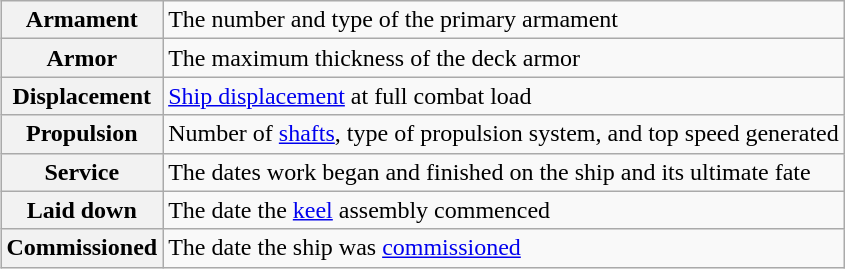<table class="wikitable plainrowheaders" style="float: right; margin: 0 0 0 1em;">
<tr>
<th scope="row">Armament</th>
<td>The number and type of the primary armament</td>
</tr>
<tr>
<th scope="row">Armor</th>
<td>The maximum thickness of the deck armor</td>
</tr>
<tr>
<th scope="row">Displacement</th>
<td><a href='#'>Ship displacement</a> at full combat load</td>
</tr>
<tr>
<th scope="row">Propulsion</th>
<td>Number of <a href='#'>shafts</a>, type of propulsion system, and top speed generated</td>
</tr>
<tr>
<th scope="row">Service</th>
<td>The dates work began and finished on the ship and its ultimate fate</td>
</tr>
<tr>
<th scope="row">Laid down</th>
<td>The date the <a href='#'>keel</a> assembly commenced</td>
</tr>
<tr>
<th scope="row">Commissioned</th>
<td>The date the ship was <a href='#'>commissioned</a></td>
</tr>
</table>
